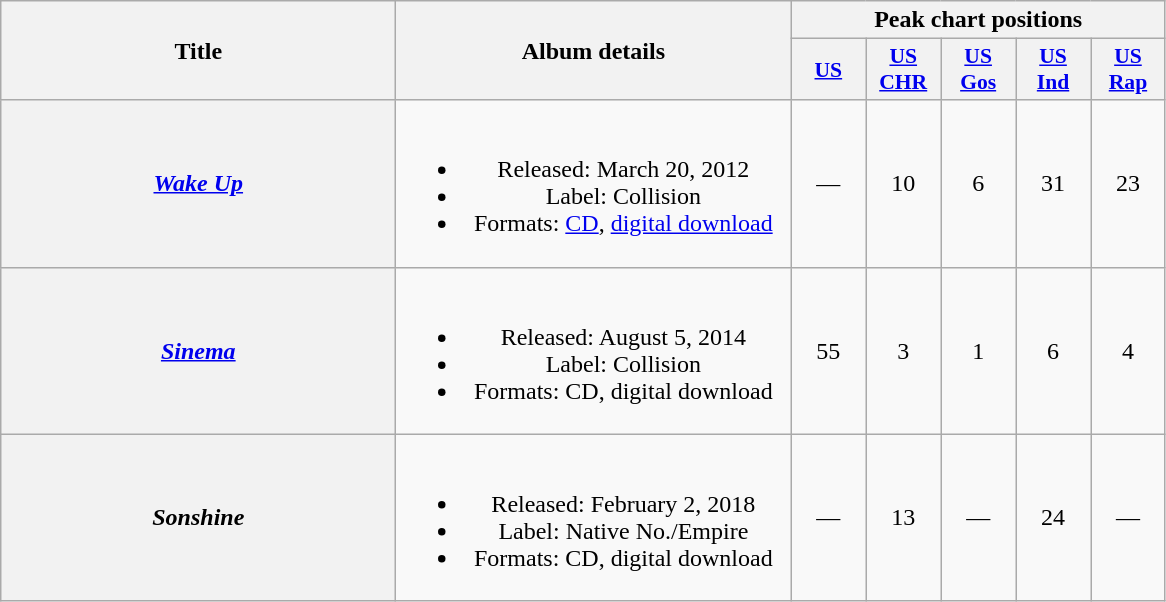<table class="wikitable plainrowheaders" style="text-align:center;">
<tr>
<th scope="col" rowspan="2" style="width:16em;">Title</th>
<th scope="col" rowspan="2" style="width:16em;">Album details</th>
<th scope="col" colspan="5">Peak chart positions</th>
</tr>
<tr>
<th style="width:3em; font-size:90%"><a href='#'>US</a></th>
<th style="width:3em; font-size:90%"><a href='#'>US<br>CHR</a></th>
<th style="width:3em; font-size:90%"><a href='#'>US<br>Gos</a></th>
<th style="width:3em; font-size:90%"><a href='#'>US<br>Ind</a></th>
<th style="width:3em; font-size:90%"><a href='#'>US<br>Rap</a></th>
</tr>
<tr>
<th scope="row"><em><a href='#'>Wake Up</a></em></th>
<td><br><ul><li>Released: March 20, 2012</li><li>Label: Collision</li><li>Formats: <a href='#'>CD</a>, <a href='#'>digital download</a></li></ul></td>
<td>—</td>
<td>10</td>
<td>6</td>
<td>31</td>
<td>23</td>
</tr>
<tr>
<th scope="row"><em><a href='#'>Sinema</a></em></th>
<td><br><ul><li>Released: August 5, 2014</li><li>Label: Collision</li><li>Formats: CD, digital download</li></ul></td>
<td>55</td>
<td>3</td>
<td>1</td>
<td>6</td>
<td>4</td>
</tr>
<tr>
<th scope="row"><em>Sonshine</em></th>
<td><br><ul><li>Released: February 2, 2018</li><li>Label: Native No./Empire</li><li>Formats: CD, digital download</li></ul></td>
<td>—</td>
<td>13</td>
<td>—</td>
<td>24</td>
<td>—</td>
</tr>
</table>
